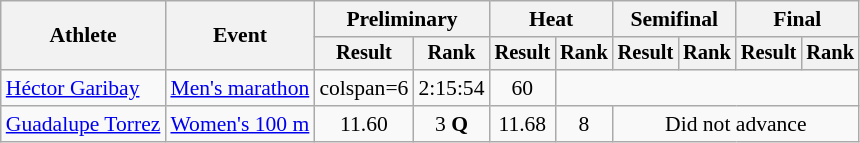<table class="wikitable" style="font-size:90%">
<tr>
<th rowspan="2">Athlete</th>
<th rowspan="2">Event</th>
<th colspan="2">Preliminary</th>
<th colspan="2">Heat</th>
<th colspan="2">Semifinal</th>
<th colspan="2">Final</th>
</tr>
<tr style="font-size:95%">
<th>Result</th>
<th>Rank</th>
<th>Result</th>
<th>Rank</th>
<th>Result</th>
<th>Rank</th>
<th>Result</th>
<th>Rank</th>
</tr>
<tr align=center>
<td align=left><a href='#'>Héctor Garibay</a></td>
<td align=left><a href='#'>Men's marathon</a></td>
<td>colspan=6 </td>
<td>2:15:54 </td>
<td>60</td>
</tr>
<tr align=center>
<td align=left><a href='#'>Guadalupe Torrez</a></td>
<td align=left><a href='#'>Women's 100 m</a></td>
<td>11.60</td>
<td>3 <strong>Q</strong></td>
<td>11.68</td>
<td>8</td>
<td colspan=4>Did not advance</td>
</tr>
</table>
